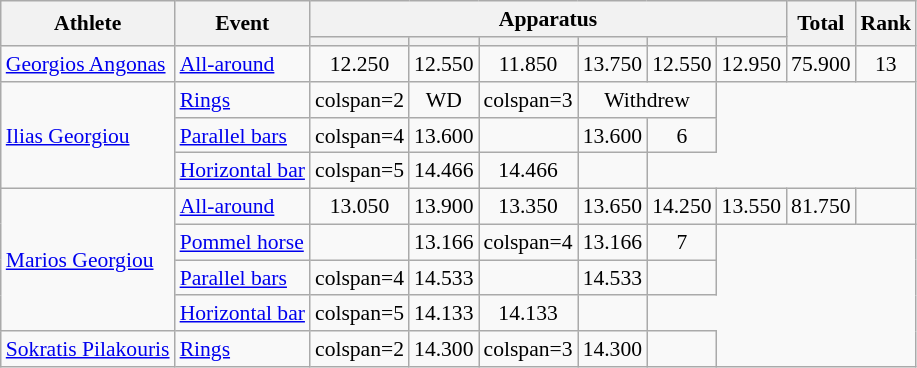<table class="wikitable" style="font-size:90%">
<tr>
<th rowspan=2>Athlete</th>
<th rowspan=2>Event</th>
<th colspan=6>Apparatus</th>
<th rowspan=2>Total</th>
<th rowspan=2>Rank</th>
</tr>
<tr style="font-size:95%">
<th></th>
<th></th>
<th></th>
<th></th>
<th></th>
<th></th>
</tr>
<tr align=center>
<td align=left rowspan=1><a href='#'>Georgios Angonas</a></td>
<td align=left><a href='#'>All-around</a></td>
<td>12.250</td>
<td>12.550</td>
<td>11.850</td>
<td>13.750</td>
<td>12.550</td>
<td>12.950</td>
<td>75.900</td>
<td>13</td>
</tr>
<tr align=center>
<td align=left rowspan=3><a href='#'>Ilias Georgiou</a></td>
<td align=left><a href='#'>Rings</a></td>
<td>colspan=2 </td>
<td>WD</td>
<td>colspan=3 </td>
<td colspan=2>Withdrew</td>
</tr>
<tr align=center>
<td align=left><a href='#'>Parallel bars</a></td>
<td>colspan=4 </td>
<td>13.600</td>
<td></td>
<td>13.600</td>
<td>6</td>
</tr>
<tr align=center>
<td align=left><a href='#'>Horizontal bar</a></td>
<td>colspan=5 </td>
<td>14.466</td>
<td>14.466</td>
<td></td>
</tr>
<tr align=center>
<td align=left rowspan=4><a href='#'>Marios Georgiou</a></td>
<td align=left><a href='#'>All-around</a></td>
<td>13.050</td>
<td>13.900</td>
<td>13.350</td>
<td>13.650</td>
<td>14.250</td>
<td>13.550</td>
<td>81.750</td>
<td></td>
</tr>
<tr align=center>
<td align=left><a href='#'>Pommel horse</a></td>
<td></td>
<td>13.166</td>
<td>colspan=4 </td>
<td>13.166</td>
<td>7</td>
</tr>
<tr align=center>
<td align=left><a href='#'>Parallel bars</a></td>
<td>colspan=4 </td>
<td>14.533</td>
<td></td>
<td>14.533</td>
<td></td>
</tr>
<tr align=center>
<td align=left><a href='#'>Horizontal bar</a></td>
<td>colspan=5 </td>
<td>14.133</td>
<td>14.133</td>
<td></td>
</tr>
<tr align=center>
<td align=left rowspan=1><a href='#'>Sokratis Pilakouris</a></td>
<td align=left><a href='#'>Rings</a></td>
<td>colspan=2 </td>
<td>14.300</td>
<td>colspan=3 </td>
<td>14.300</td>
<td></td>
</tr>
</table>
